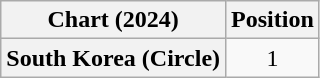<table class="wikitable plainrowheaders" style="text-align:center">
<tr>
<th scope="col">Chart (2024)</th>
<th scope="col">Position</th>
</tr>
<tr>
<th scope="row">South Korea (Circle)</th>
<td>1</td>
</tr>
</table>
